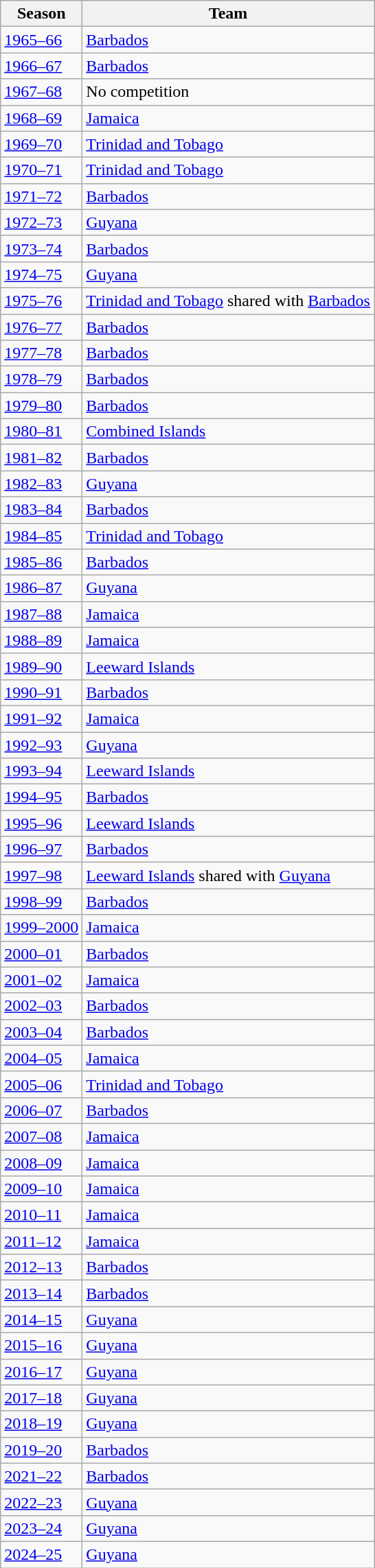<table class="wikitable sortable">
<tr>
<th>Season</th>
<th>Team</th>
</tr>
<tr>
<td><a href='#'>1965–66</a></td>
<td><a href='#'>Barbados</a></td>
</tr>
<tr>
<td><a href='#'>1966–67</a></td>
<td><a href='#'>Barbados</a></td>
</tr>
<tr>
<td><a href='#'>1967–68</a></td>
<td>No competition</td>
</tr>
<tr>
<td><a href='#'>1968–69</a></td>
<td><a href='#'>Jamaica</a></td>
</tr>
<tr>
<td><a href='#'>1969–70</a></td>
<td><a href='#'>Trinidad and Tobago</a></td>
</tr>
<tr>
<td><a href='#'>1970–71</a></td>
<td><a href='#'>Trinidad and Tobago</a></td>
</tr>
<tr>
<td><a href='#'>1971–72</a></td>
<td><a href='#'>Barbados</a></td>
</tr>
<tr>
<td><a href='#'>1972–73</a></td>
<td><a href='#'>Guyana</a></td>
</tr>
<tr>
<td><a href='#'>1973–74</a></td>
<td><a href='#'>Barbados</a></td>
</tr>
<tr>
<td><a href='#'>1974–75</a></td>
<td><a href='#'>Guyana</a></td>
</tr>
<tr>
<td><a href='#'>1975–76</a></td>
<td><a href='#'>Trinidad and Tobago</a> shared with <a href='#'>Barbados</a></td>
</tr>
<tr>
<td><a href='#'>1976–77</a></td>
<td><a href='#'>Barbados</a></td>
</tr>
<tr>
<td><a href='#'>1977–78</a></td>
<td><a href='#'>Barbados</a></td>
</tr>
<tr>
<td><a href='#'>1978–79</a></td>
<td><a href='#'>Barbados</a></td>
</tr>
<tr>
<td><a href='#'>1979–80</a></td>
<td><a href='#'>Barbados</a></td>
</tr>
<tr>
<td><a href='#'>1980–81</a></td>
<td><a href='#'>Combined Islands</a></td>
</tr>
<tr>
<td><a href='#'>1981–82</a></td>
<td><a href='#'>Barbados</a></td>
</tr>
<tr>
<td><a href='#'>1982–83</a></td>
<td><a href='#'>Guyana</a></td>
</tr>
<tr>
<td><a href='#'>1983–84</a></td>
<td><a href='#'>Barbados</a></td>
</tr>
<tr>
<td><a href='#'>1984–85</a></td>
<td><a href='#'>Trinidad and Tobago</a></td>
</tr>
<tr>
<td><a href='#'>1985–86</a></td>
<td><a href='#'>Barbados</a></td>
</tr>
<tr>
<td><a href='#'>1986–87</a></td>
<td><a href='#'>Guyana</a></td>
</tr>
<tr>
<td><a href='#'>1987–88</a></td>
<td><a href='#'>Jamaica</a></td>
</tr>
<tr>
<td><a href='#'>1988–89</a></td>
<td><a href='#'>Jamaica</a></td>
</tr>
<tr>
<td><a href='#'>1989–90</a></td>
<td><a href='#'>Leeward Islands</a></td>
</tr>
<tr>
<td><a href='#'>1990–91</a></td>
<td><a href='#'>Barbados</a></td>
</tr>
<tr>
<td><a href='#'>1991–92</a></td>
<td><a href='#'>Jamaica</a></td>
</tr>
<tr>
<td><a href='#'>1992–93</a></td>
<td><a href='#'>Guyana</a></td>
</tr>
<tr>
<td><a href='#'>1993–94</a></td>
<td><a href='#'>Leeward Islands</a></td>
</tr>
<tr>
<td><a href='#'>1994–95</a></td>
<td><a href='#'>Barbados</a></td>
</tr>
<tr>
<td><a href='#'>1995–96</a></td>
<td><a href='#'>Leeward Islands</a></td>
</tr>
<tr>
<td><a href='#'>1996–97</a></td>
<td><a href='#'>Barbados</a></td>
</tr>
<tr>
<td><a href='#'>1997–98</a></td>
<td><a href='#'>Leeward Islands</a> shared with <a href='#'>Guyana</a></td>
</tr>
<tr>
<td><a href='#'>1998–99</a></td>
<td><a href='#'>Barbados</a></td>
</tr>
<tr>
<td><a href='#'>1999–2000</a></td>
<td><a href='#'>Jamaica</a></td>
</tr>
<tr>
<td><a href='#'>2000–01</a></td>
<td><a href='#'>Barbados</a></td>
</tr>
<tr>
<td><a href='#'>2001–02</a></td>
<td><a href='#'>Jamaica</a></td>
</tr>
<tr>
<td><a href='#'>2002–03</a></td>
<td><a href='#'>Barbados</a></td>
</tr>
<tr>
<td><a href='#'>2003–04</a></td>
<td><a href='#'>Barbados</a></td>
</tr>
<tr>
<td><a href='#'>2004–05</a></td>
<td><a href='#'>Jamaica</a></td>
</tr>
<tr>
<td><a href='#'>2005–06</a></td>
<td><a href='#'>Trinidad and Tobago</a></td>
</tr>
<tr>
<td><a href='#'>2006–07</a></td>
<td><a href='#'>Barbados</a></td>
</tr>
<tr>
<td><a href='#'>2007–08</a></td>
<td><a href='#'>Jamaica</a></td>
</tr>
<tr>
<td><a href='#'>2008–09</a></td>
<td><a href='#'>Jamaica</a></td>
</tr>
<tr>
<td><a href='#'>2009–10</a></td>
<td><a href='#'>Jamaica</a></td>
</tr>
<tr>
<td><a href='#'>2010–11</a></td>
<td><a href='#'>Jamaica</a></td>
</tr>
<tr>
<td><a href='#'>2011–12</a></td>
<td><a href='#'>Jamaica</a></td>
</tr>
<tr>
<td><a href='#'>2012–13</a></td>
<td><a href='#'>Barbados</a></td>
</tr>
<tr>
<td><a href='#'>2013–14</a></td>
<td><a href='#'>Barbados</a></td>
</tr>
<tr>
<td><a href='#'>2014–15</a></td>
<td><a href='#'>Guyana</a></td>
</tr>
<tr>
<td><a href='#'>2015–16</a></td>
<td><a href='#'>Guyana</a></td>
</tr>
<tr>
<td><a href='#'>2016–17</a></td>
<td><a href='#'>Guyana</a></td>
</tr>
<tr>
<td><a href='#'>2017–18</a></td>
<td><a href='#'>Guyana</a></td>
</tr>
<tr>
<td><a href='#'>2018–19</a></td>
<td><a href='#'>Guyana</a></td>
</tr>
<tr>
<td><a href='#'>2019–20</a></td>
<td><a href='#'>Barbados</a></td>
</tr>
<tr>
<td><a href='#'>2021–22</a></td>
<td><a href='#'>Barbados</a></td>
</tr>
<tr>
<td><a href='#'>2022–23</a></td>
<td><a href='#'>Guyana</a></td>
</tr>
<tr>
<td><a href='#'>2023–24</a></td>
<td><a href='#'>Guyana</a></td>
</tr>
<tr>
<td><a href='#'>2024–25</a></td>
<td><a href='#'>Guyana</a></td>
</tr>
</table>
